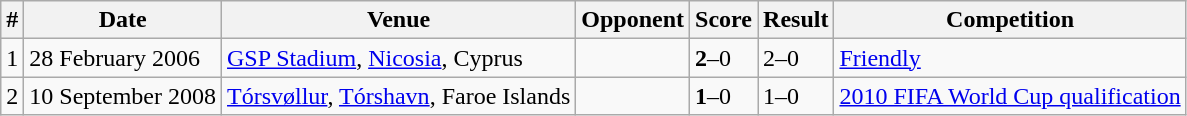<table class="wikitable sortable" style="font-size:100%">
<tr>
<th>#</th>
<th>Date</th>
<th>Venue</th>
<th>Opponent</th>
<th>Score</th>
<th>Result</th>
<th>Competition</th>
</tr>
<tr>
<td>1</td>
<td>28 February 2006</td>
<td><a href='#'>GSP Stadium</a>, <a href='#'>Nicosia</a>, Cyprus</td>
<td></td>
<td><strong>2</strong>–0</td>
<td>2–0</td>
<td><a href='#'>Friendly</a></td>
</tr>
<tr>
<td>2</td>
<td>10 September 2008</td>
<td><a href='#'>Tórsvøllur</a>, <a href='#'>Tórshavn</a>, Faroe Islands</td>
<td></td>
<td><strong>1</strong>–0</td>
<td>1–0</td>
<td><a href='#'>2010 FIFA World Cup qualification</a></td>
</tr>
</table>
